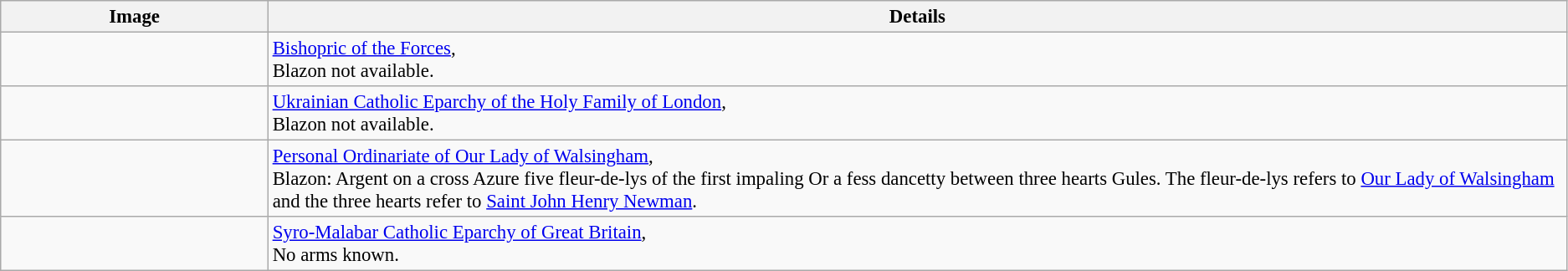<table class=wikitable style=font-size:95%>
<tr style="vertical-align:top; text-align:center;">
<th style="width:206px;">Image</th>
<th>Details</th>
</tr>
<tr valign=top>
<td align=center></td>
<td><a href='#'>Bishopric of the Forces</a>,<br>Blazon not available.</td>
</tr>
<tr valign=top>
<td align=center></td>
<td><a href='#'>Ukrainian Catholic Eparchy of the Holy Family of London</a>,<br>Blazon not available.</td>
</tr>
<tr valign=top>
<td align=center></td>
<td><a href='#'>Personal Ordinariate of Our Lady of Walsingham</a>,<br>Blazon: Argent on a cross Azure five fleur-de-lys of the first impaling Or a fess dancetty between three hearts Gules. The fleur-de-lys refers to <a href='#'>Our Lady of Walsingham</a> and the three hearts refer to <a href='#'>Saint John Henry Newman</a>.</td>
</tr>
<tr valign=top>
<td align=center></td>
<td><a href='#'>Syro-Malabar Catholic Eparchy of Great Britain</a>,<br>No arms known.</td>
</tr>
</table>
